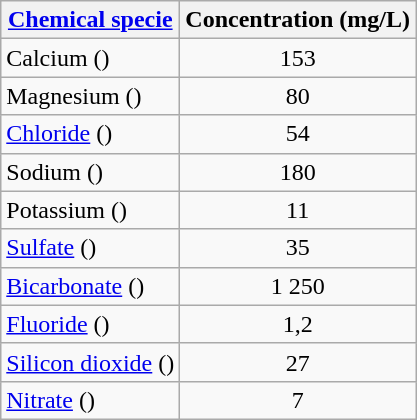<table class="wikitable">
<tr>
<th><a href='#'>Chemical specie</a></th>
<th>Concentration (mg/L)</th>
</tr>
<tr>
<td>Calcium ()</td>
<td align="center">153</td>
</tr>
<tr>
<td>Magnesium ()</td>
<td align="center">80</td>
</tr>
<tr>
<td><a href='#'>Chloride</a> ()</td>
<td align="center">54</td>
</tr>
<tr>
<td>Sodium ()</td>
<td align="center">180</td>
</tr>
<tr>
<td>Potassium ()</td>
<td align="center">11</td>
</tr>
<tr>
<td><a href='#'>Sulfate</a> ()</td>
<td align="center">35</td>
</tr>
<tr>
<td><a href='#'>Bicarbonate</a> ()</td>
<td align="center">1 250</td>
</tr>
<tr>
<td><a href='#'>Fluoride</a> ()</td>
<td align="center">1,2</td>
</tr>
<tr>
<td><a href='#'>Silicon dioxide</a> ()</td>
<td align="center">27</td>
</tr>
<tr>
<td><a href='#'>Nitrate</a> ()</td>
<td align="center">7</td>
</tr>
</table>
